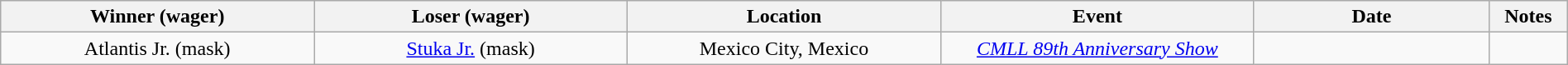<table class="wikitable sortable" width=100%  style="text-align: center">
<tr>
<th width=20% scope="col">Winner (wager)</th>
<th width=20% scope="col">Loser (wager)</th>
<th width=20% scope="col">Location</th>
<th width=20% scope="col">Event</th>
<th width=15% scope="col">Date</th>
<th class="unsortable" width=5% scope="col">Notes</th>
</tr>
<tr>
<td>Atlantis Jr. (mask)</td>
<td><a href='#'>Stuka Jr.</a> (mask)</td>
<td>Mexico City, Mexico</td>
<td><em><a href='#'>CMLL 89th Anniversary Show</a></em></td>
<td></td>
<td></td>
</tr>
</table>
